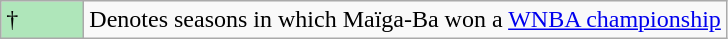<table class="wikitable">
<tr>
<td style="background:#afe6ba; width:3em;">†</td>
<td>Denotes seasons in which Maïga-Ba won a <a href='#'>WNBA championship</a></td>
</tr>
</table>
